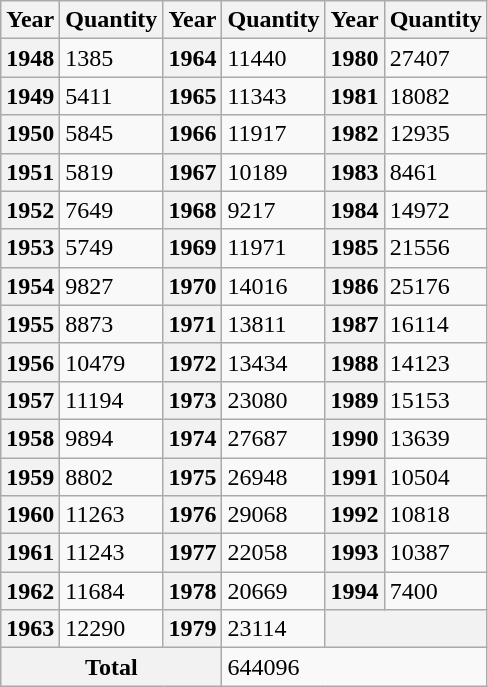<table class="wikitable">
<tr>
<th>Year</th>
<th>Quantity</th>
<th>Year</th>
<th>Quantity</th>
<th>Year</th>
<th>Quantity</th>
</tr>
<tr>
<th>1948</th>
<td>1385</td>
<th>1964</th>
<td>11440</td>
<th>1980</th>
<td>27407</td>
</tr>
<tr>
<th>1949</th>
<td>5411</td>
<th>1965</th>
<td>11343</td>
<th>1981</th>
<td>18082</td>
</tr>
<tr>
<th>1950</th>
<td>5845</td>
<th>1966</th>
<td>11917</td>
<th>1982</th>
<td>12935</td>
</tr>
<tr>
<th>1951</th>
<td>5819</td>
<th>1967</th>
<td>10189</td>
<th>1983</th>
<td>8461</td>
</tr>
<tr>
<th>1952</th>
<td>7649</td>
<th>1968</th>
<td>9217</td>
<th>1984</th>
<td>14972</td>
</tr>
<tr>
<th>1953</th>
<td>5749</td>
<th>1969</th>
<td>11971</td>
<th>1985</th>
<td>21556</td>
</tr>
<tr>
<th>1954</th>
<td>9827</td>
<th>1970</th>
<td>14016</td>
<th>1986</th>
<td>25176</td>
</tr>
<tr>
<th>1955</th>
<td>8873</td>
<th>1971</th>
<td>13811</td>
<th>1987</th>
<td>16114</td>
</tr>
<tr>
<th>1956</th>
<td>10479</td>
<th>1972</th>
<td>13434</td>
<th>1988</th>
<td>14123</td>
</tr>
<tr>
<th>1957</th>
<td>11194</td>
<th>1973</th>
<td>23080</td>
<th>1989</th>
<td>15153</td>
</tr>
<tr>
<th>1958</th>
<td>9894</td>
<th>1974</th>
<td>27687</td>
<th>1990</th>
<td>13639</td>
</tr>
<tr>
<th>1959</th>
<td>8802</td>
<th>1975</th>
<td>26948</td>
<th>1991</th>
<td>10504</td>
</tr>
<tr>
<th>1960</th>
<td>11263</td>
<th>1976</th>
<td>29068</td>
<th>1992</th>
<td>10818</td>
</tr>
<tr>
<th>1961</th>
<td>11243</td>
<th>1977</th>
<td>22058</td>
<th>1993</th>
<td>10387</td>
</tr>
<tr>
<th>1962</th>
<td>11684</td>
<th>1978</th>
<td>20669</td>
<th>1994</th>
<td>7400</td>
</tr>
<tr>
<th>1963</th>
<td>12290</td>
<th>1979</th>
<td>23114</td>
<th colspan="2"></th>
</tr>
<tr>
<th colspan="3">Total</th>
<td colspan="3">644096</td>
</tr>
</table>
